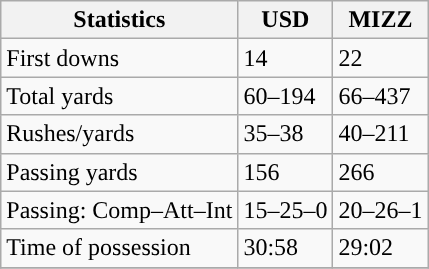<table class="wikitable" style="float: left;">
<tr>
<th>Statistics</th>
<th>USD</th>
<th>MIZZ</th>
</tr>
<tr>
<td>First downs</td>
<td>14</td>
<td>22</td>
</tr>
<tr>
<td>Total yards</td>
<td>60–194</td>
<td>66–437</td>
</tr>
<tr>
<td>Rushes/yards</td>
<td>35–38</td>
<td>40–211</td>
</tr>
<tr>
<td>Passing yards</td>
<td>156</td>
<td>266</td>
</tr>
<tr>
<td>Passing: Comp–Att–Int</td>
<td>15–25–0</td>
<td>20–26–1</td>
</tr>
<tr>
<td>Time of possession</td>
<td>30:58</td>
<td>29:02</td>
</tr>
<tr>
</tr>
</table>
